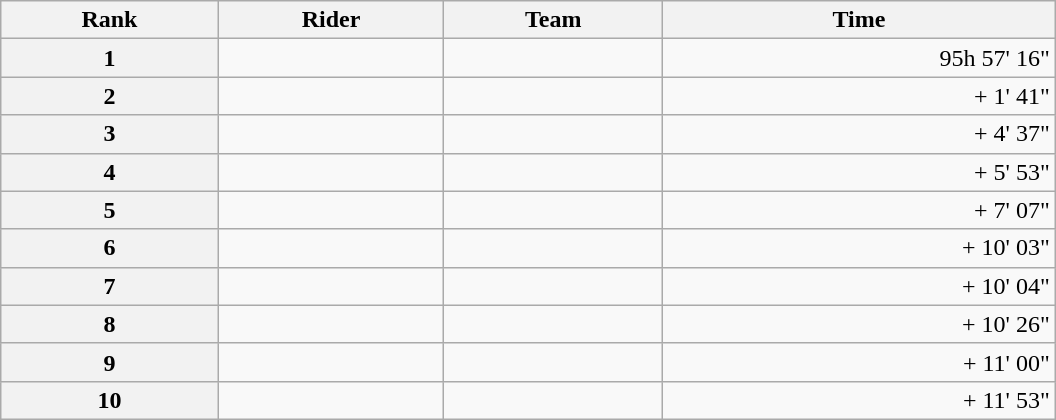<table class="wikitable" style="width:44em;margin-bottom:0;">
<tr>
<th scope="col">Rank</th>
<th scope="col">Rider</th>
<th scope="col">Team</th>
<th scope="col">Time</th>
</tr>
<tr>
<th scope="row">1</th>
<td> </td>
<td></td>
<td style="text-align:right;">95h 57' 16"</td>
</tr>
<tr>
<th scope="row">2</th>
<td></td>
<td></td>
<td style="text-align:right;">+ 1' 41"</td>
</tr>
<tr>
<th scope="row">3</th>
<td> </td>
<td></td>
<td style="text-align:right;">+ 4' 37"</td>
</tr>
<tr>
<th scope="row">4</th>
<td></td>
<td></td>
<td style="text-align:right;">+ 5' 53"</td>
</tr>
<tr>
<th scope="row">5</th>
<td></td>
<td></td>
<td style="text-align:right;">+ 7' 07"</td>
</tr>
<tr>
<th scope="row">6</th>
<td></td>
<td></td>
<td style="text-align:right;">+ 10' 03"</td>
</tr>
<tr>
<th scope="row">7</th>
<td></td>
<td></td>
<td style="text-align:right;">+ 10' 04"</td>
</tr>
<tr>
<th scope="row">8</th>
<td></td>
<td></td>
<td style="text-align:right;">+ 10' 26"</td>
</tr>
<tr>
<th scope="row">9</th>
<td></td>
<td></td>
<td style="text-align:right;">+ 11' 00"</td>
</tr>
<tr>
<th scope="row">10</th>
<td></td>
<td></td>
<td style="text-align:right;">+ 11' 53"</td>
</tr>
</table>
